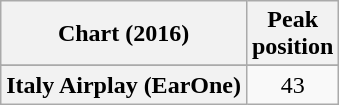<table class="wikitable sortable plainrowheaders" style="text-align:center;">
<tr>
<th scope="col">Chart (2016)</th>
<th scope="col">Peak<br>position</th>
</tr>
<tr>
</tr>
<tr>
<th scope="row">Italy Airplay (EarOne)</th>
<td>43</td>
</tr>
</table>
